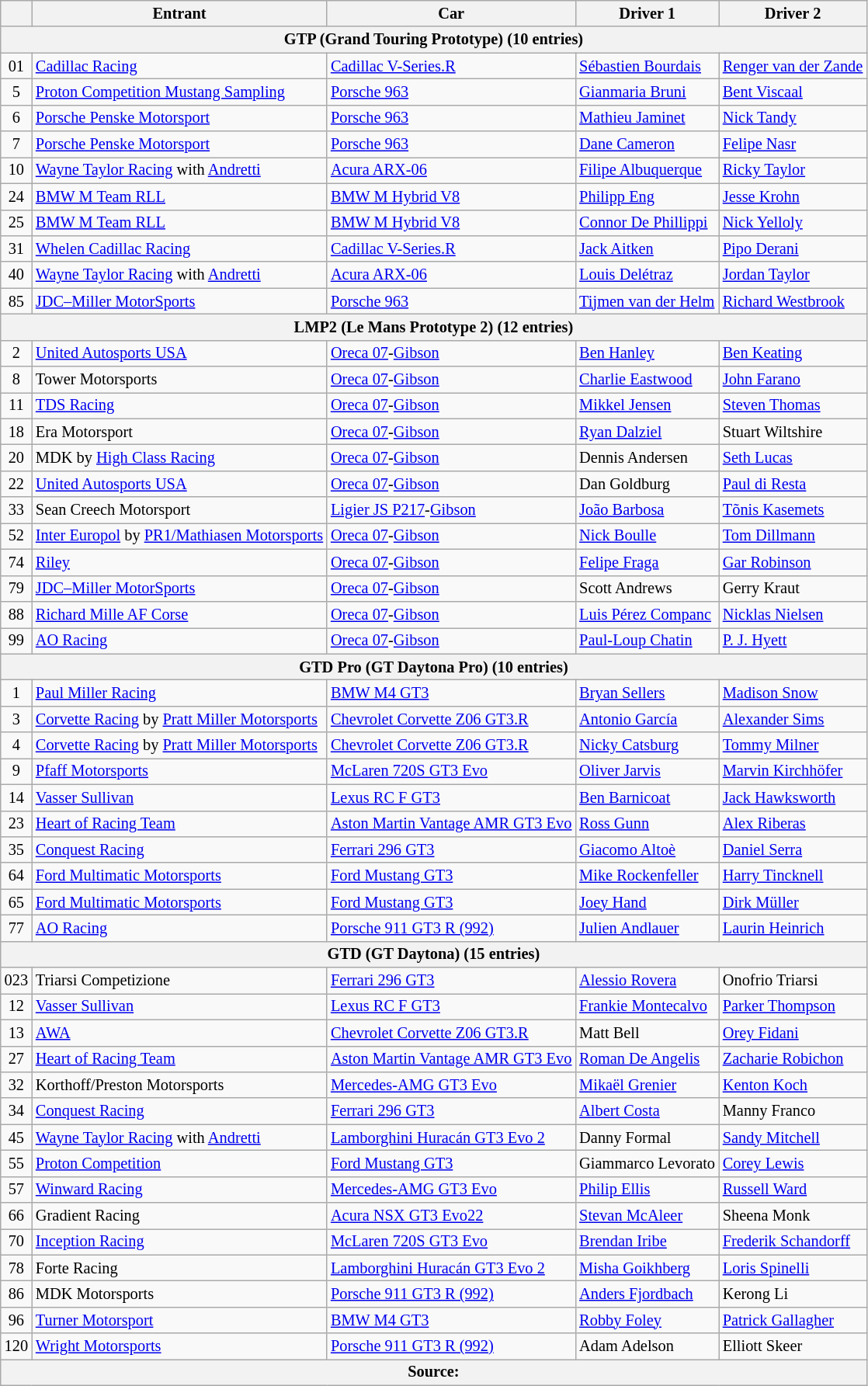<table class="wikitable" style="font-size: 85%;">
<tr>
<th></th>
<th>Entrant</th>
<th>Car</th>
<th>Driver 1</th>
<th>Driver 2</th>
</tr>
<tr>
<th colspan="5">GTP (Grand Touring Prototype) (10 entries)</th>
</tr>
<tr>
<td align=center>01</td>
<td> <a href='#'>Cadillac Racing</a></td>
<td><a href='#'>Cadillac V-Series.R</a></td>
<td> <a href='#'>Sébastien Bourdais</a></td>
<td> <a href='#'>Renger van der Zande</a></td>
</tr>
<tr>
<td align=center>5</td>
<td> <a href='#'>Proton Competition Mustang Sampling</a></td>
<td><a href='#'>Porsche 963</a></td>
<td> <a href='#'>Gianmaria Bruni</a></td>
<td> <a href='#'>Bent Viscaal</a></td>
</tr>
<tr>
<td align=center>6</td>
<td> <a href='#'>Porsche Penske Motorsport</a></td>
<td><a href='#'>Porsche 963</a></td>
<td> <a href='#'>Mathieu Jaminet</a></td>
<td> <a href='#'>Nick Tandy</a></td>
</tr>
<tr>
<td align=center>7</td>
<td> <a href='#'>Porsche Penske Motorsport</a></td>
<td><a href='#'>Porsche 963</a></td>
<td> <a href='#'>Dane Cameron</a></td>
<td> <a href='#'>Felipe Nasr</a></td>
</tr>
<tr>
<td align=center>10</td>
<td> <a href='#'>Wayne Taylor Racing</a> with <a href='#'>Andretti</a></td>
<td><a href='#'>Acura ARX-06</a></td>
<td> <a href='#'>Filipe Albuquerque</a></td>
<td> <a href='#'>Ricky Taylor</a></td>
</tr>
<tr>
<td align=center>24</td>
<td> <a href='#'>BMW M Team RLL</a></td>
<td><a href='#'>BMW M Hybrid V8</a></td>
<td> <a href='#'>Philipp Eng</a></td>
<td> <a href='#'>Jesse Krohn</a></td>
</tr>
<tr>
<td align=center>25</td>
<td> <a href='#'>BMW M Team RLL</a></td>
<td><a href='#'>BMW M Hybrid V8</a></td>
<td> <a href='#'>Connor De Phillippi</a></td>
<td> <a href='#'>Nick Yelloly</a></td>
</tr>
<tr>
<td align=center>31</td>
<td> <a href='#'>Whelen Cadillac Racing</a></td>
<td><a href='#'>Cadillac V-Series.R</a></td>
<td> <a href='#'>Jack Aitken</a></td>
<td> <a href='#'>Pipo Derani</a></td>
</tr>
<tr>
<td align=center>40</td>
<td> <a href='#'>Wayne Taylor Racing</a> with <a href='#'>Andretti</a></td>
<td><a href='#'>Acura ARX-06</a></td>
<td> <a href='#'>Louis Delétraz</a></td>
<td> <a href='#'>Jordan Taylor</a></td>
</tr>
<tr>
<td align=center>85</td>
<td> <a href='#'>JDC–Miller MotorSports</a></td>
<td><a href='#'>Porsche 963</a></td>
<td> <a href='#'>Tijmen van der Helm</a></td>
<td> <a href='#'>Richard Westbrook</a></td>
</tr>
<tr>
<th colspan="5">LMP2 (Le Mans Prototype 2) (12 entries)</th>
</tr>
<tr>
<td align=center>2</td>
<td> <a href='#'>United Autosports USA</a></td>
<td><a href='#'>Oreca 07</a>-<a href='#'>Gibson</a></td>
<td> <a href='#'>Ben Hanley</a></td>
<td> <a href='#'>Ben Keating</a></td>
</tr>
<tr>
<td align=center>8</td>
<td> Tower Motorsports</td>
<td><a href='#'>Oreca 07</a>-<a href='#'>Gibson</a></td>
<td> <a href='#'>Charlie Eastwood</a></td>
<td> <a href='#'>John Farano</a></td>
</tr>
<tr>
<td align=center>11</td>
<td> <a href='#'>TDS Racing</a></td>
<td><a href='#'>Oreca 07</a>-<a href='#'>Gibson</a></td>
<td> <a href='#'>Mikkel Jensen</a></td>
<td> <a href='#'>Steven Thomas</a></td>
</tr>
<tr>
<td align=center>18</td>
<td> Era Motorsport</td>
<td><a href='#'>Oreca 07</a>-<a href='#'>Gibson</a></td>
<td> <a href='#'>Ryan Dalziel</a></td>
<td> Stuart Wiltshire</td>
</tr>
<tr>
<td align=center>20</td>
<td> MDK by <a href='#'>High Class Racing</a></td>
<td><a href='#'>Oreca 07</a>-<a href='#'>Gibson</a></td>
<td> Dennis Andersen</td>
<td> <a href='#'>Seth Lucas</a></td>
</tr>
<tr>
<td align=center>22</td>
<td> <a href='#'>United Autosports USA</a></td>
<td><a href='#'>Oreca 07</a>-<a href='#'>Gibson</a></td>
<td> Dan Goldburg</td>
<td> <a href='#'>Paul di Resta</a></td>
</tr>
<tr>
<td align=center>33</td>
<td> Sean Creech Motorsport</td>
<td><a href='#'>Ligier JS P217</a>-<a href='#'>Gibson</a></td>
<td> <a href='#'>João Barbosa</a></td>
<td> <a href='#'>Tõnis Kasemets</a></td>
</tr>
<tr>
<td align=center>52</td>
<td> <a href='#'>Inter Europol</a> by <a href='#'>PR1/Mathiasen Motorsports</a></td>
<td><a href='#'>Oreca 07</a>-<a href='#'>Gibson</a></td>
<td> <a href='#'>Nick Boulle</a></td>
<td> <a href='#'>Tom Dillmann</a></td>
</tr>
<tr>
<td align=center>74</td>
<td> <a href='#'>Riley</a></td>
<td><a href='#'>Oreca 07</a>-<a href='#'>Gibson</a></td>
<td> <a href='#'>Felipe Fraga</a></td>
<td> <a href='#'>Gar Robinson</a></td>
</tr>
<tr>
<td align=center>79</td>
<td> <a href='#'>JDC–Miller MotorSports</a></td>
<td><a href='#'>Oreca 07</a>-<a href='#'>Gibson</a></td>
<td> Scott Andrews</td>
<td> Gerry Kraut</td>
</tr>
<tr>
<td align=center>88</td>
<td> <a href='#'>Richard Mille AF Corse</a></td>
<td><a href='#'>Oreca 07</a>-<a href='#'>Gibson</a></td>
<td> <a href='#'>Luis Pérez Companc</a></td>
<td> <a href='#'>Nicklas Nielsen</a></td>
</tr>
<tr>
<td align=center>99</td>
<td> <a href='#'>AO Racing</a></td>
<td><a href='#'>Oreca 07</a>-<a href='#'>Gibson</a></td>
<td> <a href='#'>Paul-Loup Chatin</a></td>
<td> <a href='#'>P. J. Hyett</a></td>
</tr>
<tr>
<th colspan="5">GTD Pro (GT Daytona Pro) (10 entries)</th>
</tr>
<tr>
<td align=center>1</td>
<td> <a href='#'>Paul Miller Racing</a></td>
<td><a href='#'>BMW M4 GT3</a></td>
<td> <a href='#'>Bryan Sellers</a></td>
<td> <a href='#'>Madison Snow</a></td>
</tr>
<tr>
<td align=center>3</td>
<td> <a href='#'>Corvette Racing</a> by <a href='#'>Pratt Miller Motorsports</a></td>
<td><a href='#'>Chevrolet Corvette Z06 GT3.R</a></td>
<td> <a href='#'>Antonio García</a></td>
<td> <a href='#'>Alexander Sims</a></td>
</tr>
<tr>
<td align=center>4</td>
<td> <a href='#'>Corvette Racing</a> by <a href='#'>Pratt Miller Motorsports</a></td>
<td><a href='#'>Chevrolet Corvette Z06 GT3.R</a></td>
<td> <a href='#'>Nicky Catsburg</a></td>
<td> <a href='#'>Tommy Milner</a></td>
</tr>
<tr>
<td align=center>9</td>
<td> <a href='#'>Pfaff Motorsports</a></td>
<td><a href='#'>McLaren 720S GT3 Evo</a></td>
<td> <a href='#'>Oliver Jarvis</a></td>
<td> <a href='#'>Marvin Kirchhöfer</a></td>
</tr>
<tr>
<td align=center>14</td>
<td> <a href='#'>Vasser Sullivan</a></td>
<td><a href='#'>Lexus RC F GT3</a></td>
<td> <a href='#'>Ben Barnicoat</a></td>
<td> <a href='#'>Jack Hawksworth</a></td>
</tr>
<tr>
<td align=center>23</td>
<td> <a href='#'>Heart of Racing Team</a></td>
<td><a href='#'>Aston Martin Vantage AMR GT3 Evo</a></td>
<td> <a href='#'>Ross Gunn</a></td>
<td> <a href='#'>Alex Riberas</a></td>
</tr>
<tr>
<td align=center>35</td>
<td> <a href='#'>Conquest Racing</a></td>
<td><a href='#'>Ferrari 296 GT3</a></td>
<td> <a href='#'>Giacomo Altoè</a></td>
<td> <a href='#'>Daniel Serra</a></td>
</tr>
<tr>
<td align=center>64</td>
<td> <a href='#'>Ford Multimatic Motorsports</a></td>
<td><a href='#'>Ford Mustang GT3</a></td>
<td> <a href='#'>Mike Rockenfeller</a></td>
<td> <a href='#'>Harry Tincknell</a></td>
</tr>
<tr>
<td align=center>65</td>
<td> <a href='#'>Ford Multimatic Motorsports</a></td>
<td><a href='#'>Ford Mustang GT3</a></td>
<td> <a href='#'>Joey Hand</a></td>
<td> <a href='#'>Dirk Müller</a></td>
</tr>
<tr>
<td align=center>77</td>
<td> <a href='#'>AO Racing</a></td>
<td><a href='#'>Porsche 911 GT3 R (992)</a></td>
<td> <a href='#'>Julien Andlauer</a></td>
<td> <a href='#'>Laurin Heinrich</a></td>
</tr>
<tr>
<th colspan="5">GTD (GT Daytona) (15 entries)</th>
</tr>
<tr>
<td align=center>023</td>
<td> Triarsi Competizione</td>
<td><a href='#'>Ferrari 296 GT3</a></td>
<td> <a href='#'>Alessio Rovera</a></td>
<td> Onofrio Triarsi</td>
</tr>
<tr>
<td align=center>12</td>
<td> <a href='#'>Vasser Sullivan</a></td>
<td><a href='#'>Lexus RC F GT3</a></td>
<td> <a href='#'>Frankie Montecalvo</a></td>
<td> <a href='#'>Parker Thompson</a></td>
</tr>
<tr>
<td align=center>13</td>
<td> <a href='#'>AWA</a></td>
<td><a href='#'>Chevrolet Corvette Z06 GT3.R</a></td>
<td> Matt Bell</td>
<td> <a href='#'>Orey Fidani</a></td>
</tr>
<tr>
<td align=center>27</td>
<td> <a href='#'>Heart of Racing Team</a></td>
<td><a href='#'>Aston Martin Vantage AMR GT3 Evo</a></td>
<td> <a href='#'>Roman De Angelis</a></td>
<td> <a href='#'>Zacharie Robichon</a></td>
</tr>
<tr>
<td align=center>32</td>
<td> Korthoff/Preston Motorsports</td>
<td><a href='#'>Mercedes-AMG GT3 Evo</a></td>
<td> <a href='#'>Mikaël Grenier</a></td>
<td> <a href='#'>Kenton Koch</a></td>
</tr>
<tr>
<td align=center>34</td>
<td> <a href='#'>Conquest Racing</a></td>
<td><a href='#'>Ferrari 296 GT3</a></td>
<td> <a href='#'>Albert Costa</a></td>
<td> Manny Franco</td>
</tr>
<tr>
<td align=center>45</td>
<td> <a href='#'>Wayne Taylor Racing</a> with <a href='#'>Andretti</a></td>
<td><a href='#'>Lamborghini Huracán GT3 Evo 2</a></td>
<td> Danny Formal</td>
<td> <a href='#'>Sandy Mitchell</a></td>
</tr>
<tr>
<td align=center>55</td>
<td> <a href='#'>Proton Competition</a></td>
<td><a href='#'>Ford Mustang GT3</a></td>
<td> Giammarco Levorato</td>
<td> <a href='#'>Corey Lewis</a></td>
</tr>
<tr>
<td align=center>57</td>
<td> <a href='#'>Winward Racing</a></td>
<td><a href='#'>Mercedes-AMG GT3 Evo</a></td>
<td> <a href='#'>Philip Ellis</a></td>
<td> <a href='#'>Russell Ward</a></td>
</tr>
<tr>
<td align=center>66</td>
<td> Gradient Racing</td>
<td><a href='#'>Acura NSX GT3 Evo22</a></td>
<td> <a href='#'>Stevan McAleer</a></td>
<td> Sheena Monk</td>
</tr>
<tr>
<td align=center>70</td>
<td> <a href='#'>Inception Racing</a></td>
<td><a href='#'>McLaren 720S GT3 Evo</a></td>
<td> <a href='#'>Brendan Iribe</a></td>
<td> <a href='#'>Frederik Schandorff</a></td>
</tr>
<tr>
<td align=center>78</td>
<td> Forte Racing</td>
<td><a href='#'>Lamborghini Huracán GT3 Evo 2</a></td>
<td> <a href='#'>Misha Goikhberg</a></td>
<td> <a href='#'>Loris Spinelli</a></td>
</tr>
<tr>
<td align=center>86</td>
<td> MDK Motorsports</td>
<td><a href='#'>Porsche 911 GT3 R (992)</a></td>
<td> <a href='#'>Anders Fjordbach</a></td>
<td> Kerong Li</td>
</tr>
<tr>
<td align=center>96</td>
<td> <a href='#'>Turner Motorsport</a></td>
<td><a href='#'>BMW M4 GT3</a></td>
<td> <a href='#'>Robby Foley</a></td>
<td> <a href='#'>Patrick Gallagher</a></td>
</tr>
<tr>
<td align=center>120</td>
<td> <a href='#'>Wright Motorsports</a></td>
<td><a href='#'>Porsche 911 GT3 R (992)</a></td>
<td> Adam Adelson</td>
<td> Elliott Skeer</td>
</tr>
<tr>
<th colspan=5>Source:</th>
</tr>
</table>
